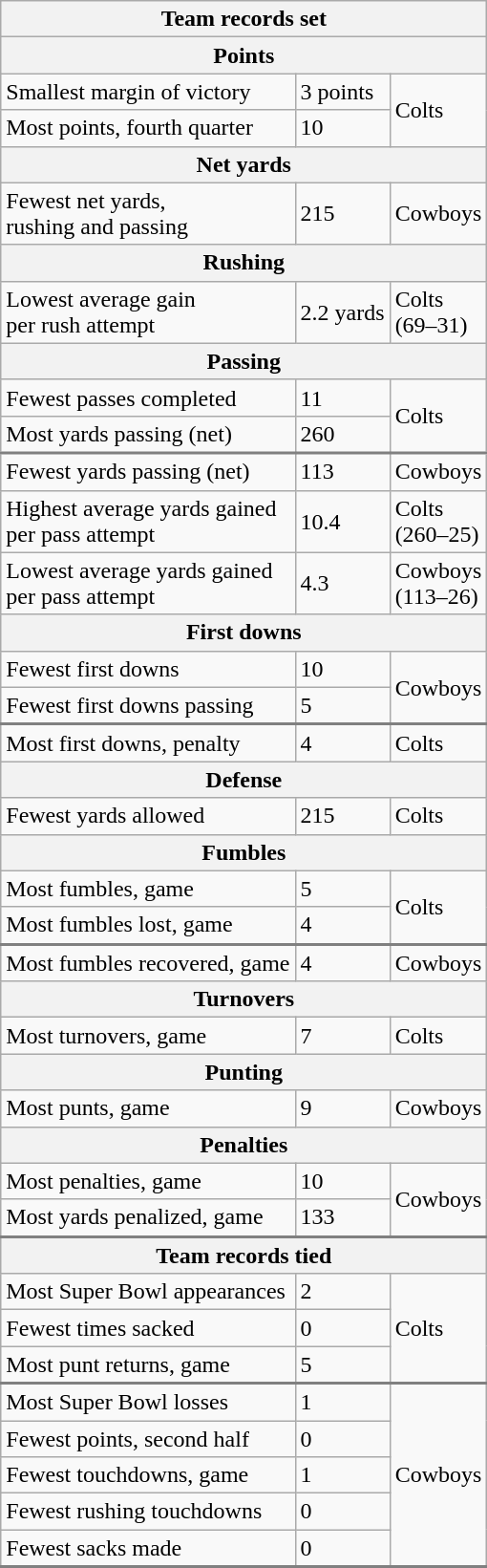<table class="wikitable">
<tr>
<th colspan=3>Team records set</th>
</tr>
<tr>
<th colspan=3>Points</th>
</tr>
<tr>
<td>Smallest margin of victory</td>
<td>3 points</td>
<td rowspan=2>Colts</td>
</tr>
<tr>
<td>Most points, fourth quarter</td>
<td>10</td>
</tr>
<tr>
<th colspan=3>Net yards</th>
</tr>
<tr>
<td>Fewest net yards, <br>rushing and passing</td>
<td>215</td>
<td>Cowboys</td>
</tr>
<tr>
<th colspan=3>Rushing</th>
</tr>
<tr>
<td>Lowest average gain<br> per rush attempt</td>
<td>2.2 yards</td>
<td>Colts<br>(69–31)</td>
</tr>
<tr>
<th colspan=3>Passing</th>
</tr>
<tr>
<td>Fewest passes completed</td>
<td>11</td>
<td rowspan=2>Colts</td>
</tr>
<tr style="border-bottom: 2px solid gray">
<td>Most yards passing (net)</td>
<td>260</td>
</tr>
<tr>
<td>Fewest yards passing (net)</td>
<td>113</td>
<td>Cowboys</td>
</tr>
<tr>
<td>Highest average yards gained <br>per pass attempt</td>
<td>10.4</td>
<td>Colts <br> (260–25)</td>
</tr>
<tr>
<td>Lowest average yards gained <br>per pass attempt</td>
<td>4.3</td>
<td>Cowboys<br>(113–26)</td>
</tr>
<tr>
<th colspan=3>First downs</th>
</tr>
<tr>
<td>Fewest first downs</td>
<td>10</td>
<td rowspan=2>Cowboys</td>
</tr>
<tr style="border-bottom: 2px solid gray">
<td>Fewest first downs passing</td>
<td>5</td>
</tr>
<tr>
<td>Most first downs, penalty</td>
<td>4</td>
<td>Colts</td>
</tr>
<tr>
<th colspan=3>Defense</th>
</tr>
<tr>
<td>Fewest yards allowed</td>
<td>215</td>
<td>Colts</td>
</tr>
<tr>
<th colspan=3>Fumbles</th>
</tr>
<tr>
<td>Most fumbles, game</td>
<td>5</td>
<td rowspan=2>Colts</td>
</tr>
<tr style="border-bottom: 2px solid gray">
<td>Most fumbles lost, game</td>
<td>4</td>
</tr>
<tr>
<td>Most fumbles recovered, game</td>
<td>4</td>
<td>Cowboys</td>
</tr>
<tr>
<th colspan=3>Turnovers</th>
</tr>
<tr>
<td>Most turnovers, game</td>
<td>7</td>
<td>Colts</td>
</tr>
<tr>
<th colspan=3>Punting</th>
</tr>
<tr>
<td>Most punts, game</td>
<td>9</td>
<td>Cowboys</td>
</tr>
<tr>
<th colspan=3>Penalties</th>
</tr>
<tr>
<td>Most penalties, game</td>
<td>10</td>
<td rowspan=2>Cowboys</td>
</tr>
<tr style="border-bottom: 2px solid gray">
<td>Most yards penalized, game</td>
<td>133</td>
</tr>
<tr>
<th colspan=3>Team records tied</th>
</tr>
<tr>
<td>Most Super Bowl appearances</td>
<td>2</td>
<td rowspan=3>Colts</td>
</tr>
<tr>
<td>Fewest times sacked</td>
<td>0</td>
</tr>
<tr style="border-bottom: 2px solid gray">
<td>Most punt returns, game</td>
<td>5</td>
</tr>
<tr>
<td>Most Super Bowl losses</td>
<td>1</td>
<td rowspan=5 style="border-bottom: 2px solid gray">Cowboys</td>
</tr>
<tr>
<td>Fewest points, second half</td>
<td>0</td>
</tr>
<tr>
<td>Fewest touchdowns, game</td>
<td>1</td>
</tr>
<tr>
<td>Fewest rushing touchdowns</td>
<td>0</td>
</tr>
<tr style="border-bottom: 2px solid gray">
<td>Fewest sacks made</td>
<td>0</td>
</tr>
</table>
